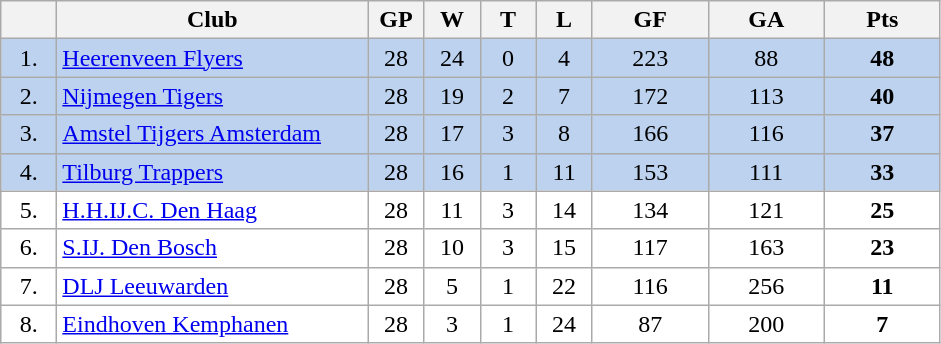<table class="wikitable">
<tr>
<th width="30"></th>
<th width="200">Club</th>
<th width="30">GP</th>
<th width="30">W</th>
<th width="30">T</th>
<th width="30">L</th>
<th width="70">GF</th>
<th width="70">GA</th>
<th width="70">Pts</th>
</tr>
<tr bgcolor="#BCD2EE" align="center">
<td>1.</td>
<td align="left"><a href='#'>Heerenveen Flyers</a></td>
<td>28</td>
<td>24</td>
<td>0</td>
<td>4</td>
<td>223</td>
<td>88</td>
<td><strong>48</strong></td>
</tr>
<tr bgcolor="#BCD2EE" align="center">
<td>2.</td>
<td align="left"><a href='#'>Nijmegen Tigers</a></td>
<td>28</td>
<td>19</td>
<td>2</td>
<td>7</td>
<td>172</td>
<td>113</td>
<td><strong>40</strong></td>
</tr>
<tr bgcolor="#BCD2EE" align="center">
<td>3.</td>
<td align="left"><a href='#'>Amstel Tijgers Amsterdam</a></td>
<td>28</td>
<td>17</td>
<td>3</td>
<td>8</td>
<td>166</td>
<td>116</td>
<td><strong>37</strong></td>
</tr>
<tr bgcolor="#BCD2EE" align="center">
<td>4.</td>
<td align="left"><a href='#'>Tilburg Trappers</a></td>
<td>28</td>
<td>16</td>
<td>1</td>
<td>11</td>
<td>153</td>
<td>111</td>
<td><strong>33</strong></td>
</tr>
<tr bgcolor="#FFFFFF" align="center">
<td>5.</td>
<td align="left"><a href='#'>H.H.IJ.C. Den Haag</a></td>
<td>28</td>
<td>11</td>
<td>3</td>
<td>14</td>
<td>134</td>
<td>121</td>
<td><strong>25</strong></td>
</tr>
<tr bgcolor="#FFFFFF" align="center">
<td>6.</td>
<td align="left"><a href='#'>S.IJ. Den Bosch</a></td>
<td>28</td>
<td>10</td>
<td>3</td>
<td>15</td>
<td>117</td>
<td>163</td>
<td><strong>23</strong></td>
</tr>
<tr bgcolor="#FFFFFF" align="center">
<td>7.</td>
<td align="left"><a href='#'>DLJ Leeuwarden</a></td>
<td>28</td>
<td>5</td>
<td>1</td>
<td>22</td>
<td>116</td>
<td>256</td>
<td><strong>11</strong></td>
</tr>
<tr bgcolor="#FFFFFF" align="center">
<td>8.</td>
<td align="left"><a href='#'>Eindhoven Kemphanen</a></td>
<td>28</td>
<td>3</td>
<td>1</td>
<td>24</td>
<td>87</td>
<td>200</td>
<td><strong>7</strong></td>
</tr>
</table>
